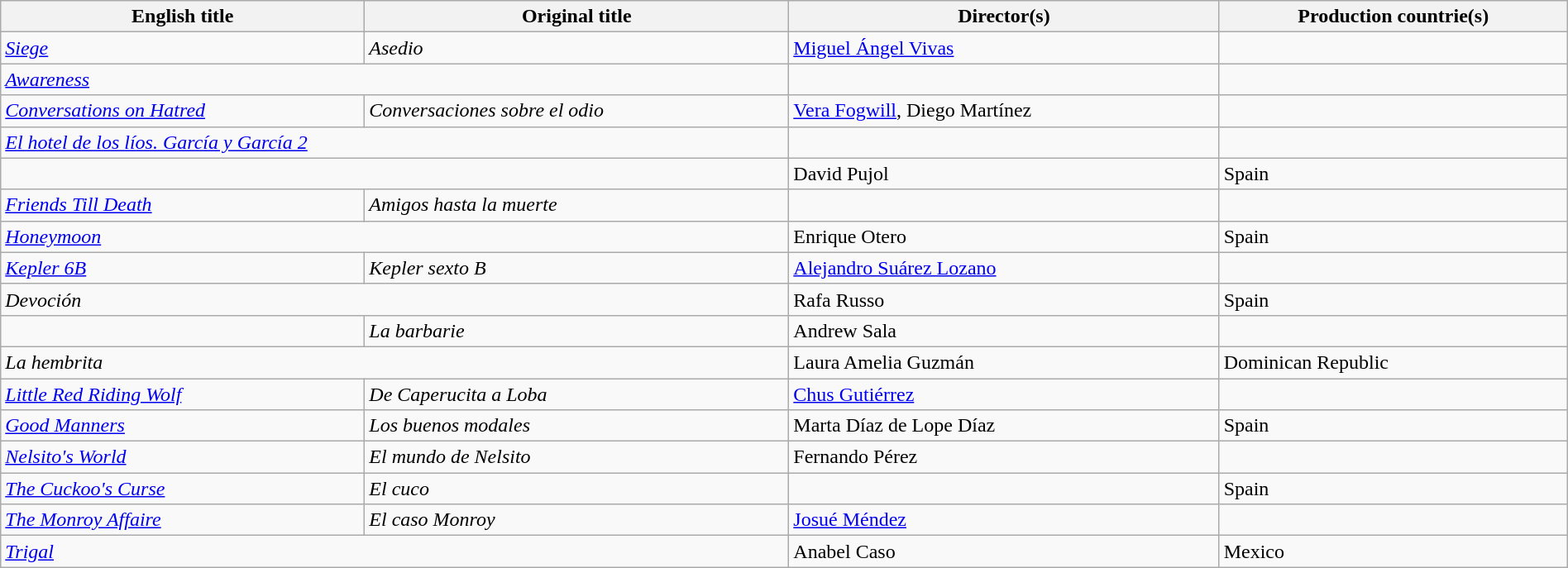<table class="sortable wikitable" style="width:100%; margin-bottom:4px" cellpadding="5">
<tr>
<th scope="col">English title</th>
<th scope="col">Original title</th>
<th scope="col">Director(s)</th>
<th scope="col">Production countrie(s)</th>
</tr>
<tr>
<td><em><a href='#'>Siege</a></em></td>
<td><em>Asedio</em></td>
<td><a href='#'>Miguel Ángel Vivas</a></td>
<td></td>
</tr>
<tr>
<td colspan = "2"><em><a href='#'>Awareness</a></em></td>
<td></td>
<td></td>
</tr>
<tr>
<td><em><a href='#'>Conversations on Hatred</a></em></td>
<td><em>Conversaciones sobre el odio</em></td>
<td><a href='#'>Vera Fogwill</a>, Diego Martínez</td>
<td></td>
</tr>
<tr>
<td colspan = "2"><em><a href='#'>El hotel de los líos. García y García 2</a></em></td>
<td></td>
<td></td>
</tr>
<tr>
<td colspan = "2"><em></em></td>
<td>David Pujol</td>
<td>Spain</td>
</tr>
<tr>
<td><em><a href='#'>Friends Till Death</a></em></td>
<td><em>Amigos hasta la muerte</em></td>
<td></td>
<td></td>
</tr>
<tr>
<td colspan = "2"><em><a href='#'>Honeymoon</a></em></td>
<td>Enrique Otero</td>
<td>Spain</td>
</tr>
<tr>
<td><em><a href='#'>Kepler 6B</a></em></td>
<td><em>Kepler sexto B</em></td>
<td><a href='#'>Alejandro Suárez Lozano</a></td>
<td></td>
</tr>
<tr>
<td colspan = "2"><em>Devoción</em></td>
<td>Rafa Russo</td>
<td>Spain</td>
</tr>
<tr>
<td><em></em></td>
<td><em>La barbarie</em></td>
<td>Andrew Sala</td>
<td></td>
</tr>
<tr>
<td colspan = "2"><em>La hembrita</em></td>
<td>Laura Amelia Guzmán</td>
<td>Dominican Republic</td>
</tr>
<tr>
<td><em><a href='#'>Little Red Riding Wolf</a></em></td>
<td><em>De Caperucita a Loba</em></td>
<td><a href='#'>Chus Gutiérrez</a></td>
<td></td>
</tr>
<tr>
<td><em><a href='#'>Good Manners</a></em></td>
<td><em>Los buenos modales</em></td>
<td>Marta Díaz de Lope Díaz</td>
<td>Spain</td>
</tr>
<tr>
<td><em><a href='#'>Nelsito's World</a></em></td>
<td><em>El mundo de Nelsito</em></td>
<td>Fernando Pérez</td>
<td></td>
</tr>
<tr>
<td><em><a href='#'>The Cuckoo's Curse</a></em></td>
<td><em>El cuco</em></td>
<td></td>
<td>Spain</td>
</tr>
<tr>
<td><em><a href='#'>The Monroy Affaire</a></em></td>
<td><em>El caso Monroy</em></td>
<td><a href='#'>Josué Méndez</a></td>
<td></td>
</tr>
<tr>
<td colspan = "2"><em><a href='#'>Trigal</a></em></td>
<td>Anabel Caso</td>
<td>Mexico</td>
</tr>
</table>
